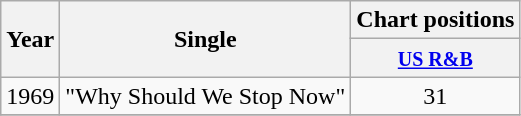<table class="wikitable" style="text-align:center;">
<tr>
<th rowspan="2">Year</th>
<th rowspan="2">Single</th>
<th>Chart positions</th>
</tr>
<tr>
<th><small><a href='#'>US R&B</a></small></th>
</tr>
<tr>
<td>1969</td>
<td align="left">"Why Should We Stop Now"</td>
<td>31</td>
</tr>
<tr>
</tr>
</table>
